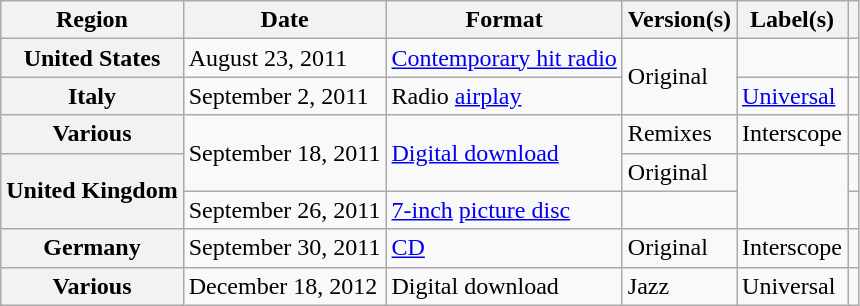<table class="wikitable plainrowheaders">
<tr>
<th scope="col">Region</th>
<th scope="col">Date</th>
<th scope="col">Format</th>
<th scope="col">Version(s)</th>
<th scope="col">Label(s)</th>
<th scope="col"></th>
</tr>
<tr>
<th scope="row">United States</th>
<td>August 23, 2011</td>
<td><a href='#'>Contemporary hit radio</a></td>
<td rowspan="2">Original</td>
<td></td>
<td style="text-align:center;"></td>
</tr>
<tr>
<th scope="row">Italy</th>
<td>September 2, 2011</td>
<td>Radio <a href='#'>airplay</a></td>
<td><a href='#'>Universal</a></td>
<td style="text-align:center;"></td>
</tr>
<tr>
<th scope="row">Various</th>
<td rowspan="2">September 18, 2011</td>
<td rowspan="2"><a href='#'>Digital download</a></td>
<td>Remixes</td>
<td>Interscope</td>
<td style="text-align:center;"></td>
</tr>
<tr>
<th scope="row" rowspan="2">United Kingdom</th>
<td>Original</td>
<td rowspan="2"></td>
<td style="text-align:center;"></td>
</tr>
<tr>
<td>September 26, 2011</td>
<td><a href='#'>7-inch</a> <a href='#'>picture disc</a></td>
<td></td>
<td style="text-align:center;"></td>
</tr>
<tr>
<th scope="row">Germany</th>
<td>September 30, 2011</td>
<td><a href='#'>CD</a></td>
<td>Original</td>
<td>Interscope</td>
<td style="text-align:center;"></td>
</tr>
<tr>
<th scope="row">Various</th>
<td>December 18, 2012</td>
<td>Digital download</td>
<td>Jazz</td>
<td>Universal</td>
<td style="text-align:center;"></td>
</tr>
</table>
